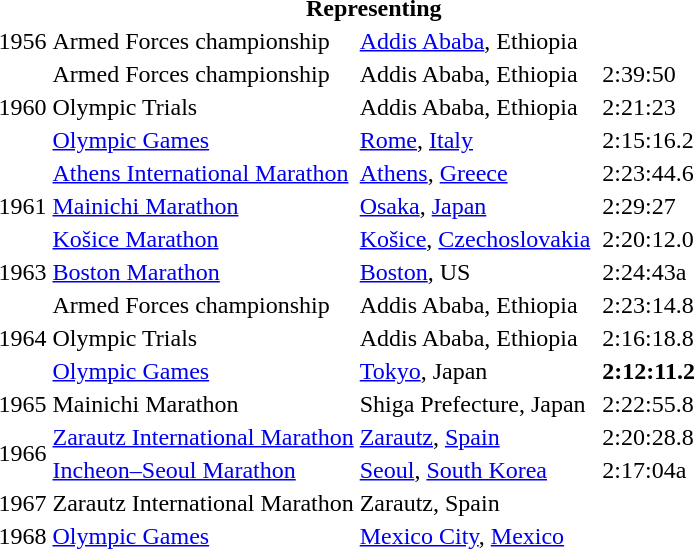<table>
<tr>
<th></th>
<th colspan="6">Representing </th>
</tr>
<tr>
<td>1956</td>
<td>Armed Forces championship</td>
<td><a href='#'>Addis Ababa</a>, Ethiopia</td>
<td></td>
<td></td>
</tr>
<tr>
<td rowspan=3>1960</td>
<td>Armed Forces championship</td>
<td>Addis Ababa, Ethiopia</td>
<td></td>
<td>2:39:50</td>
</tr>
<tr>
<td>Olympic Trials</td>
<td>Addis Ababa, Ethiopia</td>
<td></td>
<td>2:21:23</td>
</tr>
<tr>
<td><a href='#'>Olympic Games</a></td>
<td><a href='#'>Rome</a>, <a href='#'>Italy</a></td>
<td></td>
<td>2:15:16.2</td>
</tr>
<tr>
<td rowspan=3>1961</td>
<td><a href='#'>Athens International Marathon</a></td>
<td><a href='#'>Athens</a>, <a href='#'>Greece</a></td>
<td></td>
<td>2:23:44.6</td>
</tr>
<tr>
<td><a href='#'>Mainichi Marathon</a></td>
<td><a href='#'>Osaka</a>, <a href='#'>Japan</a></td>
<td></td>
<td>2:29:27</td>
</tr>
<tr>
<td><a href='#'>Košice Marathon</a></td>
<td><a href='#'>Košice</a>, <a href='#'>Czechoslovakia</a></td>
<td></td>
<td>2:20:12.0</td>
</tr>
<tr>
<td>1963</td>
<td><a href='#'>Boston Marathon</a></td>
<td><a href='#'>Boston</a>, US</td>
<td></td>
<td>2:24:43a</td>
</tr>
<tr>
<td rowspan=3>1964</td>
<td>Armed Forces championship</td>
<td>Addis Ababa, Ethiopia</td>
<td></td>
<td>2:23:14.8</td>
</tr>
<tr>
<td>Olympic Trials</td>
<td>Addis Ababa, Ethiopia</td>
<td></td>
<td>2:16:18.8</td>
</tr>
<tr>
<td><a href='#'>Olympic Games</a></td>
<td><a href='#'>Tokyo</a>, Japan</td>
<td></td>
<td><strong>2:12:11.2</strong></td>
</tr>
<tr>
<td>1965</td>
<td>Mainichi Marathon</td>
<td>Shiga Prefecture, Japan</td>
<td></td>
<td>2:22:55.8</td>
</tr>
<tr>
<td rowspan=2>1966</td>
<td><a href='#'>Zarautz International Marathon</a></td>
<td><a href='#'>Zarautz</a>, <a href='#'>Spain</a></td>
<td></td>
<td>2:20:28.8</td>
</tr>
<tr>
<td><a href='#'>Incheon–Seoul Marathon</a></td>
<td><a href='#'>Seoul</a>, <a href='#'>South Korea</a></td>
<td></td>
<td>2:17:04a</td>
</tr>
<tr>
<td>1967</td>
<td>Zarautz International Marathon</td>
<td>Zarautz, Spain</td>
<td></td>
<td></td>
</tr>
<tr>
<td>1968</td>
<td><a href='#'>Olympic Games</a></td>
<td><a href='#'>Mexico City</a>, <a href='#'>Mexico</a></td>
<td></td>
<td></td>
</tr>
<tr>
</tr>
</table>
